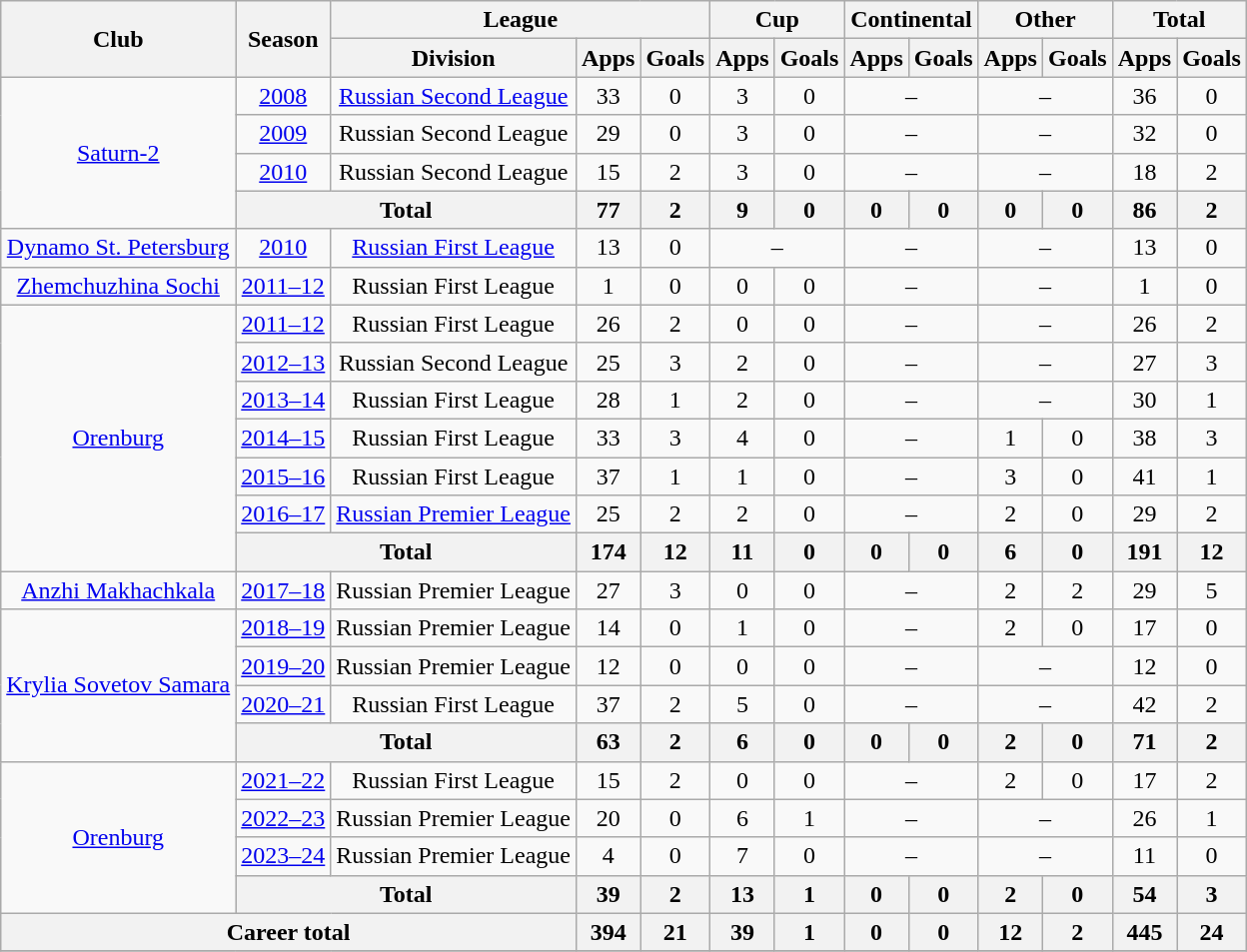<table class="wikitable" style="text-align: center;">
<tr>
<th rowspan=2>Club</th>
<th rowspan=2>Season</th>
<th colspan=3>League</th>
<th colspan=2>Cup</th>
<th colspan=2>Continental</th>
<th colspan=2>Other</th>
<th colspan=2>Total</th>
</tr>
<tr>
<th>Division</th>
<th>Apps</th>
<th>Goals</th>
<th>Apps</th>
<th>Goals</th>
<th>Apps</th>
<th>Goals</th>
<th>Apps</th>
<th>Goals</th>
<th>Apps</th>
<th>Goals</th>
</tr>
<tr>
<td rowspan=4><a href='#'>Saturn-2</a></td>
<td><a href='#'>2008</a></td>
<td><a href='#'>Russian Second League</a></td>
<td>33</td>
<td>0</td>
<td>3</td>
<td>0</td>
<td colspan=2>–</td>
<td colspan=2>–</td>
<td>36</td>
<td>0</td>
</tr>
<tr>
<td><a href='#'>2009</a></td>
<td>Russian Second League</td>
<td>29</td>
<td>0</td>
<td>3</td>
<td>0</td>
<td colspan=2>–</td>
<td colspan=2>–</td>
<td>32</td>
<td>0</td>
</tr>
<tr>
<td><a href='#'>2010</a></td>
<td>Russian Second League</td>
<td>15</td>
<td>2</td>
<td>3</td>
<td>0</td>
<td colspan=2>–</td>
<td colspan=2>–</td>
<td>18</td>
<td>2</td>
</tr>
<tr>
<th colspan=2>Total</th>
<th>77</th>
<th>2</th>
<th>9</th>
<th>0</th>
<th>0</th>
<th>0</th>
<th>0</th>
<th>0</th>
<th>86</th>
<th>2</th>
</tr>
<tr>
<td><a href='#'>Dynamo St. Petersburg</a></td>
<td><a href='#'>2010</a></td>
<td><a href='#'>Russian First League</a></td>
<td>13</td>
<td>0</td>
<td colspan=2>–</td>
<td colspan=2>–</td>
<td colspan=2>–</td>
<td>13</td>
<td>0</td>
</tr>
<tr>
<td><a href='#'>Zhemchuzhina Sochi</a></td>
<td><a href='#'>2011–12</a></td>
<td>Russian First League</td>
<td>1</td>
<td>0</td>
<td>0</td>
<td>0</td>
<td colspan=2>–</td>
<td colspan=2>–</td>
<td>1</td>
<td>0</td>
</tr>
<tr>
<td rowspan=7><a href='#'>Orenburg</a></td>
<td><a href='#'>2011–12</a></td>
<td>Russian First League</td>
<td>26</td>
<td>2</td>
<td>0</td>
<td>0</td>
<td colspan=2>–</td>
<td colspan=2>–</td>
<td>26</td>
<td>2</td>
</tr>
<tr>
<td><a href='#'>2012–13</a></td>
<td>Russian Second League</td>
<td>25</td>
<td>3</td>
<td>2</td>
<td>0</td>
<td colspan=2>–</td>
<td colspan=2>–</td>
<td>27</td>
<td>3</td>
</tr>
<tr>
<td><a href='#'>2013–14</a></td>
<td>Russian First League</td>
<td>28</td>
<td>1</td>
<td>2</td>
<td>0</td>
<td colspan=2>–</td>
<td colspan=2>–</td>
<td>30</td>
<td>1</td>
</tr>
<tr>
<td><a href='#'>2014–15</a></td>
<td>Russian First League</td>
<td>33</td>
<td>3</td>
<td>4</td>
<td>0</td>
<td colspan=2>–</td>
<td>1</td>
<td>0</td>
<td>38</td>
<td>3</td>
</tr>
<tr>
<td><a href='#'>2015–16</a></td>
<td>Russian First League</td>
<td>37</td>
<td>1</td>
<td>1</td>
<td>0</td>
<td colspan=2>–</td>
<td>3</td>
<td>0</td>
<td>41</td>
<td>1</td>
</tr>
<tr>
<td><a href='#'>2016–17</a></td>
<td><a href='#'>Russian Premier League</a></td>
<td>25</td>
<td>2</td>
<td>2</td>
<td>0</td>
<td colspan=2>–</td>
<td>2</td>
<td>0</td>
<td>29</td>
<td>2</td>
</tr>
<tr>
<th colspan=2>Total</th>
<th>174</th>
<th>12</th>
<th>11</th>
<th>0</th>
<th>0</th>
<th>0</th>
<th>6</th>
<th>0</th>
<th>191</th>
<th>12</th>
</tr>
<tr>
<td><a href='#'>Anzhi Makhachkala</a></td>
<td><a href='#'>2017–18</a></td>
<td>Russian Premier League</td>
<td>27</td>
<td>3</td>
<td>0</td>
<td>0</td>
<td colspan=2>–</td>
<td>2</td>
<td>2</td>
<td>29</td>
<td>5</td>
</tr>
<tr>
<td rowspan="4"><a href='#'>Krylia Sovetov Samara</a></td>
<td><a href='#'>2018–19</a></td>
<td>Russian Premier League</td>
<td>14</td>
<td>0</td>
<td>1</td>
<td>0</td>
<td colspan=2>–</td>
<td>2</td>
<td>0</td>
<td>17</td>
<td>0</td>
</tr>
<tr>
<td><a href='#'>2019–20</a></td>
<td>Russian Premier League</td>
<td>12</td>
<td>0</td>
<td>0</td>
<td>0</td>
<td colspan=2>–</td>
<td colspan=2>–</td>
<td>12</td>
<td>0</td>
</tr>
<tr>
<td><a href='#'>2020–21</a></td>
<td>Russian First League</td>
<td>37</td>
<td>2</td>
<td>5</td>
<td>0</td>
<td colspan=2>–</td>
<td colspan=2>–</td>
<td>42</td>
<td>2</td>
</tr>
<tr>
<th colspan=2>Total</th>
<th>63</th>
<th>2</th>
<th>6</th>
<th>0</th>
<th>0</th>
<th>0</th>
<th>2</th>
<th>0</th>
<th>71</th>
<th>2</th>
</tr>
<tr>
<td rowspan="4"><a href='#'>Orenburg</a></td>
<td><a href='#'>2021–22</a></td>
<td>Russian First League</td>
<td>15</td>
<td>2</td>
<td>0</td>
<td>0</td>
<td colspan=2>–</td>
<td>2</td>
<td>0</td>
<td>17</td>
<td>2</td>
</tr>
<tr>
<td><a href='#'>2022–23</a></td>
<td>Russian Premier League</td>
<td>20</td>
<td>0</td>
<td>6</td>
<td>1</td>
<td colspan=2>–</td>
<td colspan=2>–</td>
<td>26</td>
<td>1</td>
</tr>
<tr>
<td><a href='#'>2023–24</a></td>
<td>Russian Premier League</td>
<td>4</td>
<td>0</td>
<td>7</td>
<td>0</td>
<td colspan=2>–</td>
<td colspan=2>–</td>
<td>11</td>
<td>0</td>
</tr>
<tr>
<th colspan=2>Total</th>
<th>39</th>
<th>2</th>
<th>13</th>
<th>1</th>
<th>0</th>
<th>0</th>
<th>2</th>
<th>0</th>
<th>54</th>
<th>3</th>
</tr>
<tr>
<th colspan=3>Career total</th>
<th>394</th>
<th>21</th>
<th>39</th>
<th>1</th>
<th>0</th>
<th>0</th>
<th>12</th>
<th>2</th>
<th>445</th>
<th>24</th>
</tr>
<tr>
</tr>
</table>
